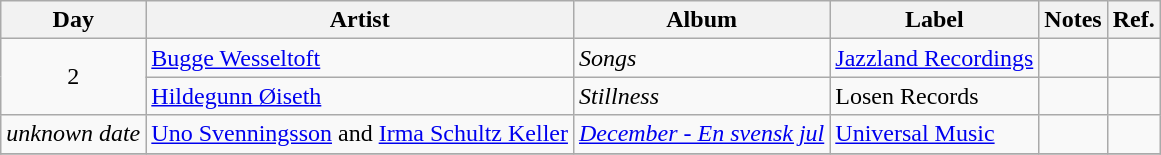<table class="wikitable">
<tr>
<th>Day</th>
<th>Artist</th>
<th>Album</th>
<th>Label</th>
<th>Notes</th>
<th>Ref.</th>
</tr>
<tr>
<td rowspan="2" style="text-align:center;">2</td>
<td><a href='#'>Bugge Wesseltoft</a></td>
<td><em>Songs</em></td>
<td><a href='#'>Jazzland Recordings</a></td>
<td></td>
<td></td>
</tr>
<tr>
<td><a href='#'>Hildegunn Øiseth</a></td>
<td><em>Stillness</em></td>
<td>Losen Records</td>
<td></td>
<td></td>
</tr>
<tr>
<td rowspan="1" style="text-align:center;"><em>unknown date</em></td>
<td><a href='#'>Uno Svenningsson</a> and <a href='#'>Irma Schultz Keller</a></td>
<td><em><a href='#'>December - En svensk jul</a></em></td>
<td><a href='#'>Universal Music</a></td>
<td></td>
<td></td>
</tr>
<tr>
</tr>
</table>
